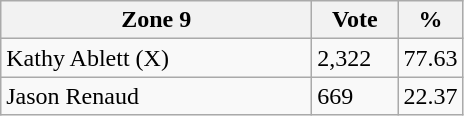<table class="wikitable">
<tr>
<th width="200px">Zone 9</th>
<th width="50px">Vote</th>
<th width="30px">%</th>
</tr>
<tr>
<td>Kathy Ablett (X)</td>
<td>2,322</td>
<td>77.63</td>
</tr>
<tr>
<td>Jason Renaud</td>
<td>669</td>
<td>22.37</td>
</tr>
</table>
